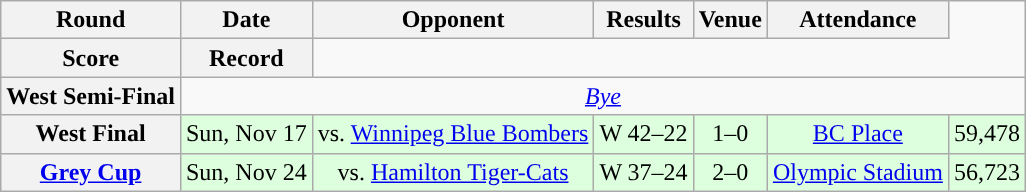<table class="wikitable" style="text-align:center">
<tr>
<th>Round</th>
<th>Date</th>
<th>Opponent</th>
<th>Results</th>
<th>Venue</th>
<th>Attendance</th>
</tr>
<tr>
<th>Score</th>
<th>Record</th>
</tr>
<tr>
<th>West Semi-Final</th>
<td colspan=7><em><a href='#'>Bye</a></em></td>
</tr>
<tr style="background:#ddffdd">
<th>West Final</th>
<td>Sun, Nov 17</td>
<td>vs. <a href='#'>Winnipeg Blue Bombers</a></td>
<td>W 42–22</td>
<td>1–0</td>
<td><a href='#'>BC Place</a></td>
<td>59,478</td>
</tr>
<tr style="background:#ddffdd">
<th><a href='#'>Grey Cup</a></th>
<td>Sun, Nov 24</td>
<td>vs. <a href='#'>Hamilton Tiger-Cats</a></td>
<td>W 37–24</td>
<td>2–0</td>
<td><a href='#'>Olympic Stadium</a></td>
<td>56,723</td>
</tr>
</table>
